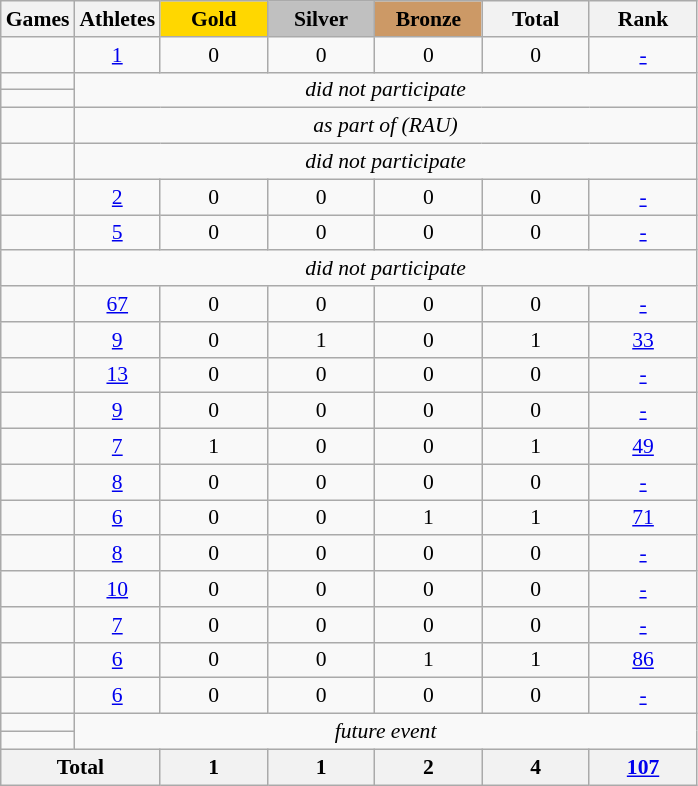<table class="wikitable" style="text-align:center; font-size:90%;">
<tr>
<th>Games</th>
<th>Athletes</th>
<td style="background:gold; width:4.5em; font-weight:bold;">Gold</td>
<td style="background:silver; width:4.5em; font-weight:bold;">Silver</td>
<td style="background:#cc9966; width:4.5em; font-weight:bold;">Bronze</td>
<th style="width:4.5em; font-weight:bold;">Total</th>
<th style="width:4.5em; font-weight:bold;">Rank</th>
</tr>
<tr>
<td align=left></td>
<td><a href='#'>1</a></td>
<td>0</td>
<td>0</td>
<td>0</td>
<td>0</td>
<td><a href='#'>-</a></td>
</tr>
<tr>
<td align=left></td>
<td colspan=6; rowspan=2><em>did not participate</em></td>
</tr>
<tr>
<td align=left></td>
</tr>
<tr>
<td align=left></td>
<td colspan=6><em>as part of  (RAU)</em></td>
</tr>
<tr>
<td align=left></td>
<td colspan=6><em>did not participate</em></td>
</tr>
<tr>
<td align=left></td>
<td><a href='#'>2</a></td>
<td>0</td>
<td>0</td>
<td>0</td>
<td>0</td>
<td><a href='#'>-</a></td>
</tr>
<tr>
<td align=left></td>
<td><a href='#'>5</a></td>
<td>0</td>
<td>0</td>
<td>0</td>
<td>0</td>
<td><a href='#'>-</a></td>
</tr>
<tr>
<td align=left></td>
<td colspan=6><em>did not participate</em></td>
</tr>
<tr>
<td align=left></td>
<td><a href='#'>67</a></td>
<td>0</td>
<td>0</td>
<td>0</td>
<td>0</td>
<td><a href='#'>-</a></td>
</tr>
<tr>
<td align=left></td>
<td><a href='#'>9</a></td>
<td>0</td>
<td>1</td>
<td>0</td>
<td>1</td>
<td><a href='#'>33</a></td>
</tr>
<tr>
<td align=left></td>
<td><a href='#'>13</a></td>
<td>0</td>
<td>0</td>
<td>0</td>
<td>0</td>
<td><a href='#'>-</a></td>
</tr>
<tr>
<td align=left></td>
<td><a href='#'>9</a></td>
<td>0</td>
<td>0</td>
<td>0</td>
<td>0</td>
<td><a href='#'>-</a></td>
</tr>
<tr>
<td align=left></td>
<td><a href='#'>7</a></td>
<td>1</td>
<td>0</td>
<td>0</td>
<td>1</td>
<td><a href='#'>49</a></td>
</tr>
<tr>
<td align=left></td>
<td><a href='#'>8</a></td>
<td>0</td>
<td>0</td>
<td>0</td>
<td>0</td>
<td><a href='#'>-</a></td>
</tr>
<tr>
<td align=left></td>
<td><a href='#'>6</a></td>
<td>0</td>
<td>0</td>
<td>1</td>
<td>1</td>
<td><a href='#'>71</a></td>
</tr>
<tr>
<td align=left></td>
<td><a href='#'>8</a></td>
<td>0</td>
<td>0</td>
<td>0</td>
<td>0</td>
<td><a href='#'>-</a></td>
</tr>
<tr>
<td align=left></td>
<td><a href='#'>10</a></td>
<td>0</td>
<td>0</td>
<td>0</td>
<td>0</td>
<td><a href='#'>-</a></td>
</tr>
<tr>
<td align=left></td>
<td><a href='#'>7</a></td>
<td>0</td>
<td>0</td>
<td>0</td>
<td>0</td>
<td><a href='#'>-</a></td>
</tr>
<tr>
<td align=left></td>
<td><a href='#'>6</a></td>
<td>0</td>
<td>0</td>
<td>1</td>
<td>1</td>
<td><a href='#'>86</a></td>
</tr>
<tr>
<td align=left></td>
<td><a href='#'>6</a></td>
<td>0</td>
<td>0</td>
<td>0</td>
<td>0</td>
<td><a href='#'>-</a></td>
</tr>
<tr>
<td align=left></td>
<td colspan=6; rowspan=2><em>future event</em></td>
</tr>
<tr>
<td align=left></td>
</tr>
<tr>
<th colspan=2>Total</th>
<th>1</th>
<th>1</th>
<th>2</th>
<th>4</th>
<th><a href='#'>107</a></th>
</tr>
</table>
